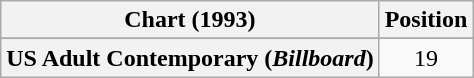<table class="wikitable sortable plainrowheaders" style="text-align:center">
<tr>
<th>Chart (1993)</th>
<th>Position</th>
</tr>
<tr>
</tr>
<tr>
</tr>
<tr>
<th scope="row">US Adult Contemporary (<em>Billboard</em>)</th>
<td>19</td>
</tr>
</table>
